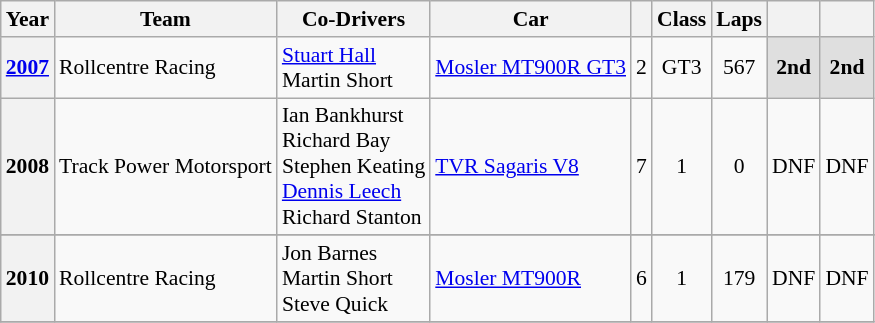<table class="wikitable" style="font-size:90%">
<tr>
<th>Year</th>
<th>Team</th>
<th>Co-Drivers</th>
<th>Car</th>
<th></th>
<th>Class</th>
<th>Laps</th>
<th></th>
<th></th>
</tr>
<tr style="text-align:center;">
<th><a href='#'>2007</a></th>
<td align="left" nowrap> Rollcentre Racing</td>
<td align="left" nowrap> <a href='#'>Stuart Hall</a><br> Martin Short</td>
<td align="left" nowrap><a href='#'>Mosler MT900R GT3</a></td>
<td>2</td>
<td>GT3</td>
<td>567</td>
<td style="background:#dfdfdf;"><strong>2nd</strong></td>
<td style="background:#dfdfdf;"><strong>2nd</strong></td>
</tr>
<tr style="text-align:center;">
<th>2008</th>
<td align="left" nowrap> Track Power Motorsport</td>
<td align="left" nowrap> Ian Bankhurst<br> Richard Bay<br> Stephen Keating<br> <a href='#'>Dennis Leech</a><br> Richard Stanton</td>
<td align="left" nowrap><a href='#'>TVR Sagaris V8</a></td>
<td>7</td>
<td>1</td>
<td>0</td>
<td>DNF</td>
<td>DNF</td>
</tr>
<tr style="text-align:center;">
</tr>
<tr style="text-align:center;">
<th>2010</th>
<td align="left" nowrap> Rollcentre Racing</td>
<td align="left" nowrap> Jon Barnes<br> Martin Short<br> Steve Quick</td>
<td align="left" nowrap><a href='#'>Mosler MT900R</a></td>
<td>6</td>
<td>1</td>
<td>179</td>
<td>DNF</td>
<td>DNF</td>
</tr>
<tr style="text-align:center;">
</tr>
</table>
